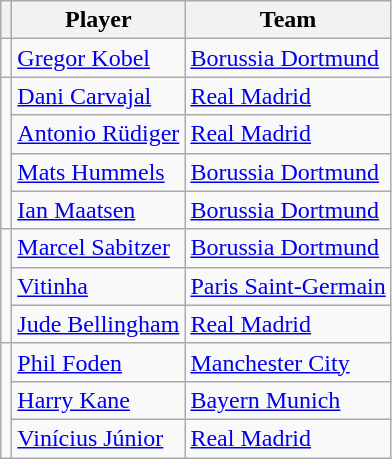<table class="wikitable" style="text-align:center">
<tr>
<th></th>
<th>Player</th>
<th>Team</th>
</tr>
<tr>
<td></td>
<td align=left> <a href='#'>Gregor Kobel</a></td>
<td align=left> <a href='#'>Borussia Dortmund</a></td>
</tr>
<tr>
<td rowspan=4></td>
<td align=left> <a href='#'>Dani Carvajal</a></td>
<td align=left> <a href='#'>Real Madrid</a></td>
</tr>
<tr>
<td align=left> <a href='#'>Antonio Rüdiger</a></td>
<td align=left> <a href='#'>Real Madrid</a></td>
</tr>
<tr>
<td align=left> <a href='#'>Mats Hummels</a></td>
<td align=left> <a href='#'>Borussia Dortmund</a></td>
</tr>
<tr>
<td align=left> <a href='#'>Ian Maatsen</a></td>
<td align=left> <a href='#'>Borussia Dortmund</a></td>
</tr>
<tr>
<td rowspan=3></td>
<td align=left> <a href='#'>Marcel Sabitzer</a></td>
<td align=left> <a href='#'>Borussia Dortmund</a></td>
</tr>
<tr>
<td align=left> <a href='#'>Vitinha</a></td>
<td align=left> <a href='#'>Paris Saint-Germain</a></td>
</tr>
<tr>
<td align=left> <a href='#'>Jude Bellingham</a></td>
<td align=left> <a href='#'>Real Madrid</a></td>
</tr>
<tr>
<td rowspan=3></td>
<td align=left> <a href='#'>Phil Foden</a></td>
<td align=left> <a href='#'>Manchester City</a></td>
</tr>
<tr>
<td align=left> <a href='#'>Harry Kane</a></td>
<td align=left> <a href='#'>Bayern Munich</a></td>
</tr>
<tr>
<td align=left> <a href='#'>Vinícius Júnior</a></td>
<td align=left> <a href='#'>Real Madrid</a></td>
</tr>
</table>
